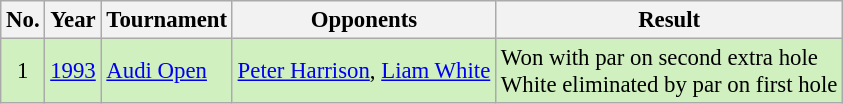<table class="wikitable" style="font-size:95%;">
<tr>
<th>No.</th>
<th>Year</th>
<th>Tournament</th>
<th>Opponents</th>
<th>Result</th>
</tr>
<tr style="background:#D0F0C0;">
<td align=center>1</td>
<td><a href='#'>1993</a></td>
<td><a href='#'>Audi Open</a></td>
<td> <a href='#'>Peter Harrison</a>,  <a href='#'>Liam White</a></td>
<td>Won with par on second extra hole<br>White eliminated by par on first hole</td>
</tr>
</table>
